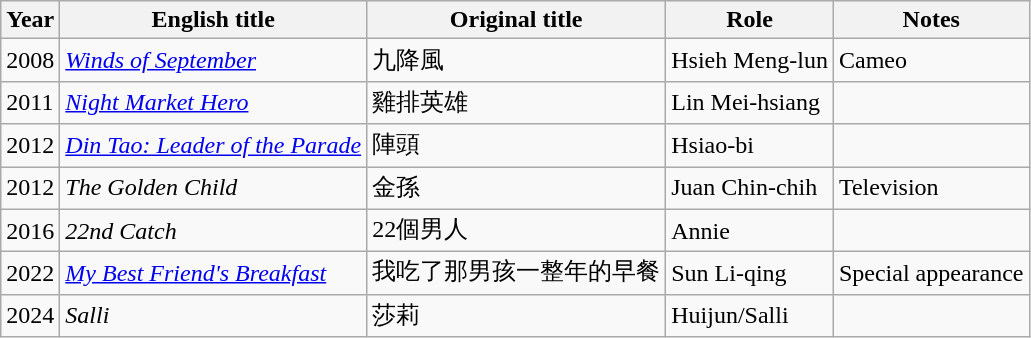<table class="wikitable sortable">
<tr>
<th>Year</th>
<th>English title</th>
<th>Original title</th>
<th>Role</th>
<th class="unsortable">Notes</th>
</tr>
<tr>
<td>2008</td>
<td><em><a href='#'>Winds of September</a></em></td>
<td>九降風</td>
<td>Hsieh Meng-lun</td>
<td>Cameo</td>
</tr>
<tr>
<td>2011</td>
<td><em><a href='#'>Night Market Hero</a></em></td>
<td>雞排英雄</td>
<td>Lin Mei-hsiang</td>
<td></td>
</tr>
<tr>
<td>2012</td>
<td><em><a href='#'>Din Tao: Leader of the Parade</a></em></td>
<td>陣頭</td>
<td>Hsiao-bi</td>
<td></td>
</tr>
<tr>
<td>2012</td>
<td><em>The Golden Child</em></td>
<td>金孫</td>
<td>Juan Chin-chih</td>
<td>Television</td>
</tr>
<tr>
<td>2016</td>
<td><em>22nd Catch</em></td>
<td>22個男人</td>
<td>Annie</td>
<td></td>
</tr>
<tr>
<td>2022</td>
<td><em><a href='#'>My Best Friend's Breakfast</a></em></td>
<td>我吃了那男孩一整年的早餐</td>
<td>Sun Li-qing</td>
<td>Special appearance</td>
</tr>
<tr>
<td>2024</td>
<td><em>Salli</em></td>
<td>莎莉</td>
<td>Huijun/Salli</td>
<td></td>
</tr>
</table>
